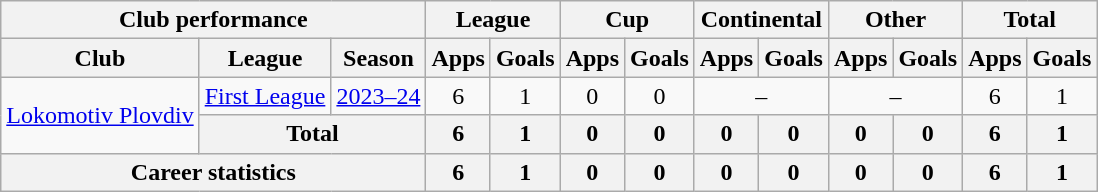<table class="wikitable" style="text-align: center">
<tr>
<th Colspan="3">Club performance</th>
<th Colspan="2">League</th>
<th Colspan="2">Cup</th>
<th Colspan="2">Continental</th>
<th Colspan="2">Other</th>
<th Colspan="3">Total</th>
</tr>
<tr>
<th>Club</th>
<th>League</th>
<th>Season</th>
<th>Apps</th>
<th>Goals</th>
<th>Apps</th>
<th>Goals</th>
<th>Apps</th>
<th>Goals</th>
<th>Apps</th>
<th>Goals</th>
<th>Apps</th>
<th>Goals</th>
</tr>
<tr>
<td rowspan="2" valign="center"><a href='#'>Lokomotiv Plovdiv</a></td>
<td rowspan="1"><a href='#'>First League</a></td>
<td><a href='#'>2023–24</a></td>
<td>6</td>
<td>1</td>
<td>0</td>
<td>0</td>
<td colspan="2">–</td>
<td colspan="2">–</td>
<td>6</td>
<td>1</td>
</tr>
<tr>
<th colspan=2>Total</th>
<th>6</th>
<th>1</th>
<th>0</th>
<th>0</th>
<th>0</th>
<th>0</th>
<th>0</th>
<th>0</th>
<th>6</th>
<th>1</th>
</tr>
<tr>
<th colspan="3">Career statistics</th>
<th>6</th>
<th>1</th>
<th>0</th>
<th>0</th>
<th>0</th>
<th>0</th>
<th>0</th>
<th>0</th>
<th>6</th>
<th>1</th>
</tr>
</table>
